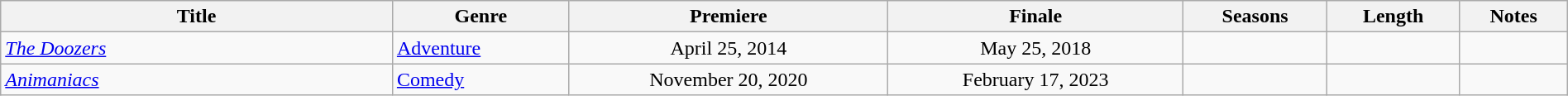<table class="wikitable sortable" style="width:100%;">
<tr>
<th scope="col" style="width:25%;">Title</th>
<th>Genre</th>
<th>Premiere</th>
<th>Finale</th>
<th>Seasons</th>
<th>Length</th>
<th>Notes</th>
</tr>
<tr>
<td><em><a href='#'>The Doozers</a></em></td>
<td><a href='#'>Adventure</a></td>
<td style="text-align:center">April 25, 2014</td>
<td style="text-align:center">May 25, 2018</td>
<td></td>
<td></td>
<td></td>
</tr>
<tr>
<td><em><a href='#'>Animaniacs</a></em></td>
<td><a href='#'>Comedy</a></td>
<td style="text-align:center">November 20, 2020</td>
<td style="text-align:center">February 17, 2023</td>
<td></td>
<td></td>
<td></td>
</tr>
</table>
